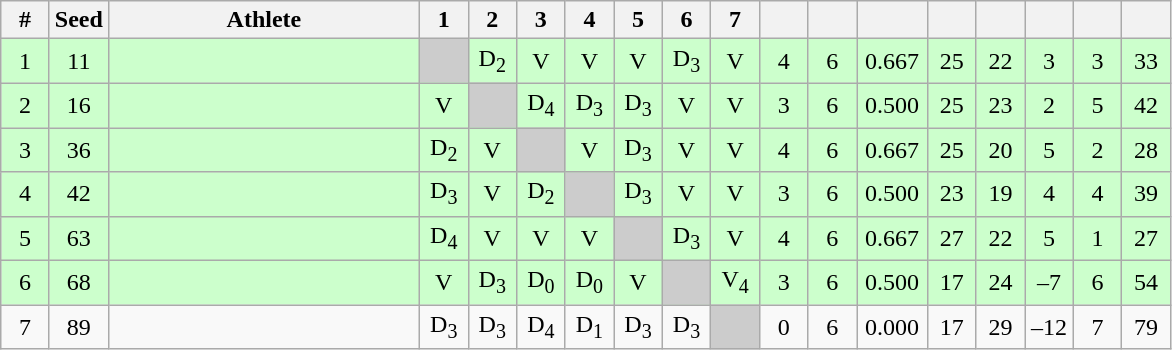<table class="wikitable" style="text-align:center">
<tr>
<th width="25">#</th>
<th width="25">Seed</th>
<th width="200">Athlete</th>
<th width="25">1</th>
<th width="25">2</th>
<th width="25">3</th>
<th width="25">4</th>
<th width="25">5</th>
<th width="25">6</th>
<th width="25">7</th>
<th width="25"></th>
<th width="25"></th>
<th width="40"></th>
<th width="25"></th>
<th width="25"></th>
<th width="25"></th>
<th width="25"></th>
<th width="25"></th>
</tr>
<tr bgcolor="#ccffcc">
<td>1</td>
<td>11</td>
<td align=left></td>
<td bgcolor="#cccccc"></td>
<td>D<sub>2</sub></td>
<td>V</td>
<td>V</td>
<td>V</td>
<td>D<sub>3</sub></td>
<td>V</td>
<td>4</td>
<td>6</td>
<td>0.667</td>
<td>25</td>
<td>22</td>
<td>3</td>
<td>3</td>
<td>33</td>
</tr>
<tr bgcolor="#ccffcc">
<td>2</td>
<td>16</td>
<td align=left></td>
<td>V</td>
<td bgcolor="#cccccc"></td>
<td>D<sub>4</sub></td>
<td>D<sub>3</sub></td>
<td>D<sub>3</sub></td>
<td>V</td>
<td>V</td>
<td>3</td>
<td>6</td>
<td>0.500</td>
<td>25</td>
<td>23</td>
<td>2</td>
<td>5</td>
<td>42</td>
</tr>
<tr bgcolor="#ccffcc">
<td>3</td>
<td>36</td>
<td align=left></td>
<td>D<sub>2</sub></td>
<td>V</td>
<td bgcolor="#cccccc"></td>
<td>V</td>
<td>D<sub>3</sub></td>
<td>V</td>
<td>V</td>
<td>4</td>
<td>6</td>
<td>0.667</td>
<td>25</td>
<td>20</td>
<td>5</td>
<td>2</td>
<td>28</td>
</tr>
<tr bgcolor="#ccffcc">
<td>4</td>
<td>42</td>
<td align=left></td>
<td>D<sub>3</sub></td>
<td>V</td>
<td>D<sub>2</sub></td>
<td bgcolor="#cccccc"></td>
<td>D<sub>3</sub></td>
<td>V</td>
<td>V</td>
<td>3</td>
<td>6</td>
<td>0.500</td>
<td>23</td>
<td>19</td>
<td>4</td>
<td>4</td>
<td>39</td>
</tr>
<tr bgcolor="#ccffcc">
<td>5</td>
<td>63</td>
<td align=left></td>
<td>D<sub>4</sub></td>
<td>V</td>
<td>V</td>
<td>V</td>
<td bgcolor="#cccccc"></td>
<td>D<sub>3</sub></td>
<td>V</td>
<td>4</td>
<td>6</td>
<td>0.667</td>
<td>27</td>
<td>22</td>
<td>5</td>
<td>1</td>
<td>27</td>
</tr>
<tr bgcolor="#ccffcc">
<td>6</td>
<td>68</td>
<td align=left></td>
<td>V</td>
<td>D<sub>3</sub></td>
<td>D<sub>0</sub></td>
<td>D<sub>0</sub></td>
<td>V</td>
<td bgcolor="#cccccc"></td>
<td>V<sub>4</sub></td>
<td>3</td>
<td>6</td>
<td>0.500</td>
<td>17</td>
<td>24</td>
<td>–7</td>
<td>6</td>
<td>54</td>
</tr>
<tr>
<td>7</td>
<td>89</td>
<td align=left></td>
<td>D<sub>3</sub></td>
<td>D<sub>3</sub></td>
<td>D<sub>4</sub></td>
<td>D<sub>1</sub></td>
<td>D<sub>3</sub></td>
<td>D<sub>3</sub></td>
<td bgcolor="#cccccc"></td>
<td>0</td>
<td>6</td>
<td>0.000</td>
<td>17</td>
<td>29</td>
<td>–12</td>
<td>7</td>
<td>79</td>
</tr>
</table>
